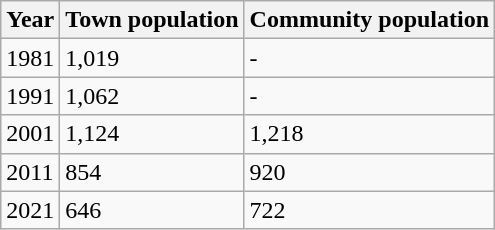<table class="wikitable">
<tr>
<th>Year</th>
<th>Town population</th>
<th>Community population</th>
</tr>
<tr>
<td>1981</td>
<td>1,019</td>
<td>-</td>
</tr>
<tr>
<td>1991</td>
<td>1,062</td>
<td>-</td>
</tr>
<tr>
<td>2001</td>
<td>1,124</td>
<td>1,218</td>
</tr>
<tr>
<td>2011</td>
<td>854</td>
<td>920</td>
</tr>
<tr>
<td>2021</td>
<td>646</td>
<td>722</td>
</tr>
</table>
